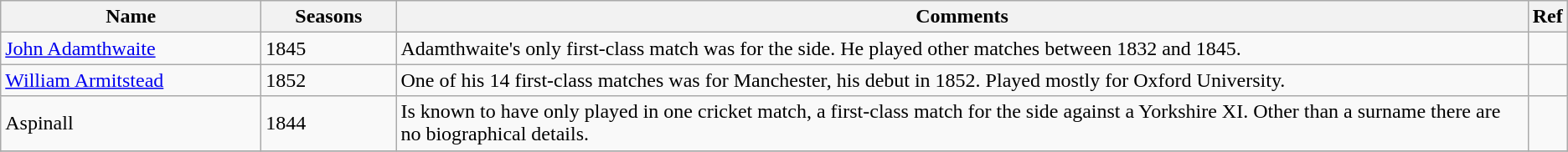<table class="wikitable">
<tr>
<th style="width:200px">Name</th>
<th style="width: 100px">Seasons</th>
<th>Comments</th>
<th>Ref</th>
</tr>
<tr>
<td><a href='#'>John Adamthwaite</a></td>
<td>1845</td>
<td>Adamthwaite's only first-class match was for the side. He played other matches between 1832 and 1845.</td>
<td></td>
</tr>
<tr>
<td><a href='#'>William Armitstead</a></td>
<td>1852</td>
<td>One of his 14 first-class matches was for Manchester, his debut in 1852. Played mostly for Oxford University.</td>
<td></td>
</tr>
<tr>
<td>Aspinall</td>
<td>1844</td>
<td>Is known to have only played in one cricket match, a first-class match for the side against a Yorkshire XI. Other than a surname there are no biographical details.</td>
<td></td>
</tr>
<tr>
</tr>
</table>
